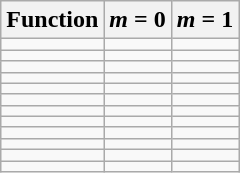<table class="wikitable">
<tr>
<th>Function</th>
<th><em>m</em> = 0</th>
<th><em>m</em> = 1</th>
</tr>
<tr>
<td></td>
<td></td>
<td></td>
</tr>
<tr>
<td></td>
<td></td>
<td></td>
</tr>
<tr>
<td></td>
<td></td>
<td></td>
</tr>
<tr>
<td></td>
<td></td>
<td></td>
</tr>
<tr>
<td></td>
<td></td>
<td></td>
</tr>
<tr>
<td></td>
<td></td>
<td></td>
</tr>
<tr>
<td></td>
<td></td>
<td></td>
</tr>
<tr>
<td></td>
<td></td>
<td></td>
</tr>
<tr>
<td></td>
<td></td>
<td></td>
</tr>
<tr>
<td></td>
<td></td>
<td></td>
</tr>
<tr>
<td></td>
<td></td>
<td></td>
</tr>
<tr>
<td></td>
<td></td>
<td></td>
</tr>
</table>
